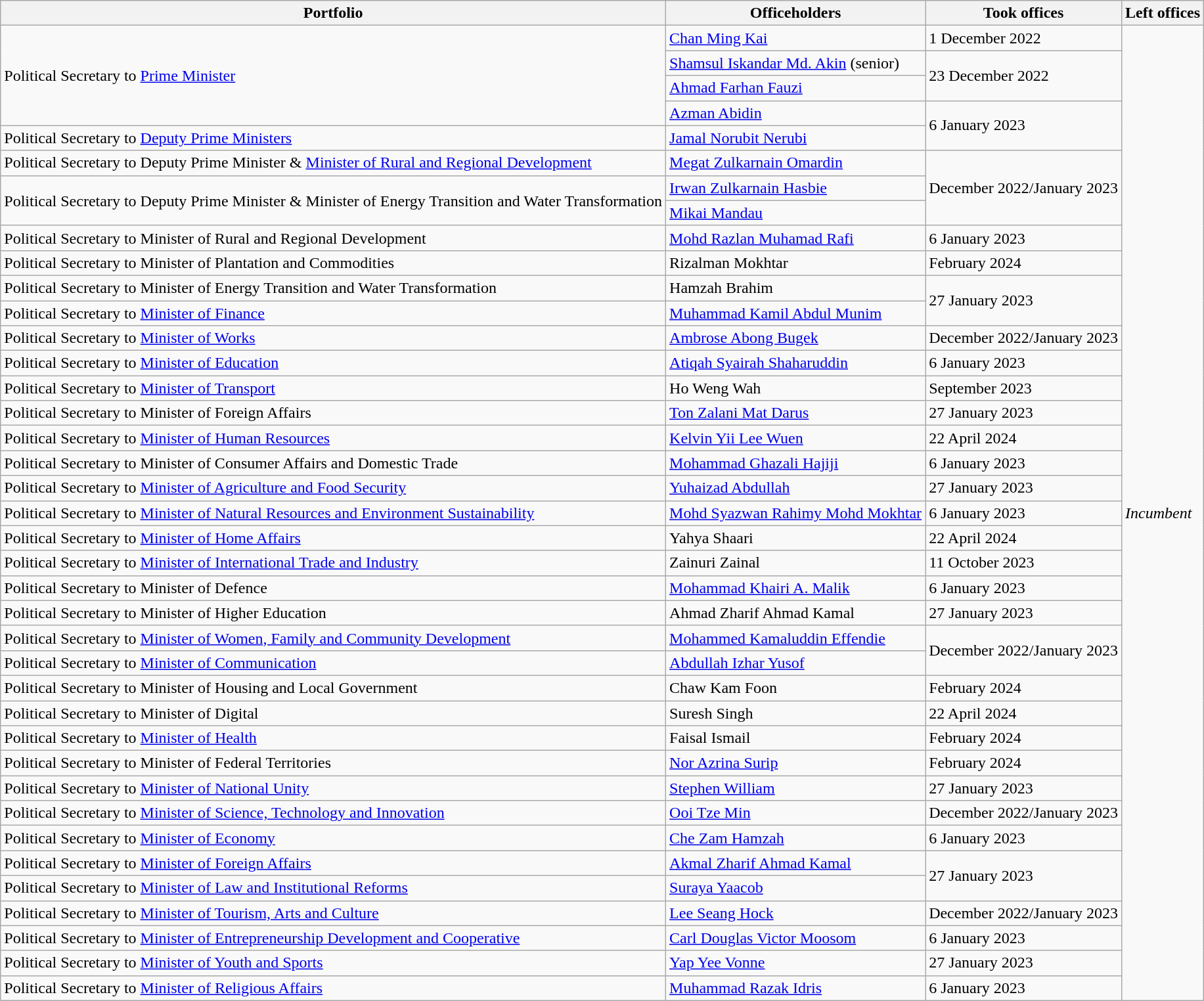<table class="wikitable">
<tr>
<th>Portfolio</th>
<th>Officeholders</th>
<th>Took offices</th>
<th>Left offices</th>
</tr>
<tr>
<td rowspan="4">Political Secretary to <a href='#'>Prime Minister</a></td>
<td><a href='#'>Chan Ming Kai</a></td>
<td>1 December 2022</td>
<td rowspan="40"><em>Incumbent</em></td>
</tr>
<tr>
<td><a href='#'>Shamsul Iskandar Md. Akin</a> (senior)</td>
<td rowspan="2">23 December 2022</td>
</tr>
<tr>
<td><a href='#'>Ahmad Farhan Fauzi</a></td>
</tr>
<tr>
<td><a href='#'>Azman Abidin</a></td>
<td rowspan="2">6 January 2023</td>
</tr>
<tr>
<td>Political Secretary to <a href='#'>Deputy Prime Ministers</a></td>
<td><a href='#'>Jamal Norubit Nerubi</a></td>
</tr>
<tr>
<td>Political Secretary to Deputy Prime Minister & <a href='#'>Minister of Rural and Regional Development</a></td>
<td><a href='#'>Megat Zulkarnain Omardin</a></td>
<td rowspan="3">December 2022/January 2023</td>
</tr>
<tr>
<td rowspan="2">Political Secretary to Deputy Prime Minister & Minister of Energy Transition and Water Transformation</td>
<td><a href='#'>Irwan Zulkarnain Hasbie</a></td>
</tr>
<tr>
<td><a href='#'>Mikai Mandau</a></td>
</tr>
<tr>
<td>Political Secretary to Minister of Rural and Regional Development</td>
<td><a href='#'>Mohd Razlan Muhamad Rafi</a></td>
<td>6 January 2023</td>
</tr>
<tr>
<td>Political Secretary to Minister of Plantation and Commodities</td>
<td>Rizalman Mokhtar</td>
<td>February 2024</td>
</tr>
<tr>
<td>Political Secretary to Minister of Energy Transition and Water Transformation</td>
<td>Hamzah Brahim</td>
<td rowspan="2">27 January 2023</td>
</tr>
<tr>
<td>Political Secretary to <a href='#'>Minister of Finance</a></td>
<td><a href='#'>Muhammad Kamil Abdul Munim</a></td>
</tr>
<tr>
<td>Political Secretary to <a href='#'>Minister of Works</a></td>
<td><a href='#'>Ambrose Abong Bugek</a></td>
<td>December 2022/January 2023</td>
</tr>
<tr>
<td>Political Secretary to <a href='#'>Minister of Education</a></td>
<td><a href='#'>Atiqah Syairah Shaharuddin</a></td>
<td>6 January 2023</td>
</tr>
<tr>
<td>Political Secretary to <a href='#'>Minister of Transport</a></td>
<td>Ho Weng Wah</td>
<td>September 2023</td>
</tr>
<tr>
<td>Political Secretary to Minister of Foreign Affairs</td>
<td><a href='#'>Ton Zalani Mat Darus</a></td>
<td>27 January 2023</td>
</tr>
<tr>
<td>Political Secretary to <a href='#'>Minister of Human Resources</a></td>
<td><a href='#'>Kelvin Yii Lee Wuen</a></td>
<td>22 April 2024</td>
</tr>
<tr>
<td>Political Secretary to Minister of Consumer Affairs and Domestic Trade</td>
<td><a href='#'>Mohammad Ghazali Hajiji</a></td>
<td>6 January 2023</td>
</tr>
<tr>
<td>Political Secretary to <a href='#'>Minister of Agriculture and Food Security</a></td>
<td><a href='#'>Yuhaizad Abdullah</a></td>
<td>27 January 2023</td>
</tr>
<tr>
<td>Political Secretary to <a href='#'>Minister of Natural Resources and Environment Sustainability</a></td>
<td><a href='#'>Mohd Syazwan Rahimy Mohd Mokhtar</a></td>
<td>6 January 2023</td>
</tr>
<tr>
<td>Political Secretary to <a href='#'>Minister of Home Affairs</a></td>
<td>Yahya Shaari</td>
<td>22 April 2024</td>
</tr>
<tr>
<td>Political Secretary to <a href='#'>Minister of International Trade and Industry</a></td>
<td>Zainuri Zainal</td>
<td>11 October 2023</td>
</tr>
<tr>
<td>Political Secretary to Minister of Defence</td>
<td><a href='#'>Mohammad Khairi A. Malik</a></td>
<td>6 January 2023</td>
</tr>
<tr>
<td>Political Secretary to Minister of Higher Education</td>
<td>Ahmad Zharif Ahmad Kamal</td>
<td>27 January 2023</td>
</tr>
<tr>
<td>Political Secretary to <a href='#'>Minister of Women, Family and Community Development</a></td>
<td><a href='#'>Mohammed Kamaluddin Effendie</a></td>
<td rowspan="2">December 2022/January 2023</td>
</tr>
<tr>
<td>Political Secretary to <a href='#'>Minister of Communication</a></td>
<td><a href='#'>Abdullah Izhar Yusof</a></td>
</tr>
<tr>
<td>Political Secretary to Minister of Housing and Local Government</td>
<td>Chaw Kam Foon</td>
<td>February 2024</td>
</tr>
<tr>
<td>Political Secretary to Minister of Digital</td>
<td>Suresh Singh</td>
<td>22 April 2024</td>
</tr>
<tr>
<td>Political Secretary to <a href='#'>Minister of Health</a></td>
<td>Faisal Ismail</td>
<td>February 2024</td>
</tr>
<tr>
<td>Political Secretary to Minister of Federal Territories</td>
<td><a href='#'>Nor Azrina Surip</a></td>
<td>February 2024</td>
</tr>
<tr>
<td>Political Secretary to <a href='#'>Minister of National Unity</a></td>
<td><a href='#'>Stephen William</a></td>
<td>27 January 2023</td>
</tr>
<tr>
<td>Political Secretary to <a href='#'>Minister of Science, Technology and Innovation</a></td>
<td><a href='#'>Ooi Tze Min</a></td>
<td>December 2022/January 2023</td>
</tr>
<tr>
<td>Political Secretary to <a href='#'>Minister of Economy</a></td>
<td><a href='#'>Che Zam Hamzah</a></td>
<td>6 January 2023</td>
</tr>
<tr>
<td>Political Secretary to <a href='#'>Minister of Foreign Affairs</a></td>
<td><a href='#'>Akmal Zharif Ahmad Kamal</a></td>
<td rowspan="2">27 January 2023</td>
</tr>
<tr>
<td>Political Secretary to <a href='#'>Minister of Law and Institutional Reforms</a></td>
<td><a href='#'>Suraya Yaacob</a></td>
</tr>
<tr>
<td>Political Secretary to <a href='#'>Minister of Tourism, Arts and Culture</a></td>
<td><a href='#'>Lee Seang Hock</a></td>
<td>December 2022/January 2023</td>
</tr>
<tr>
<td>Political Secretary to <a href='#'>Minister of Entrepreneurship Development and Cooperative</a></td>
<td><a href='#'>Carl Douglas Victor Moosom</a></td>
<td>6 January 2023</td>
</tr>
<tr>
<td>Political Secretary to <a href='#'>Minister of Youth and Sports</a></td>
<td><a href='#'>Yap Yee Vonne</a></td>
<td>27 January 2023</td>
</tr>
<tr>
<td>Political Secretary to <a href='#'>Minister of Religious Affairs</a></td>
<td><a href='#'>Muhammad Razak Idris</a></td>
<td>6 January 2023</td>
</tr>
</table>
